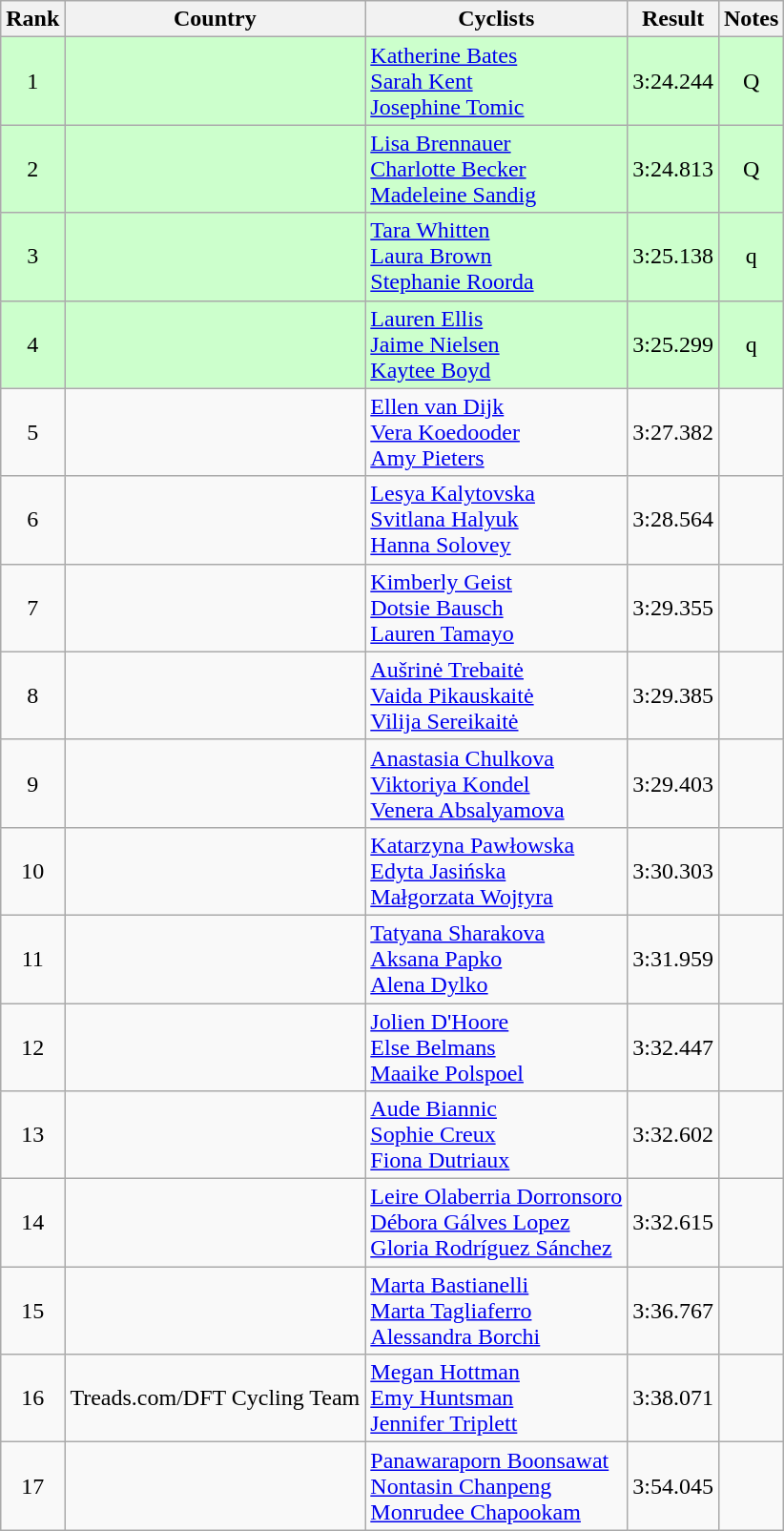<table class="wikitable sortable" style="text-align:center;">
<tr>
<th>Rank</th>
<th>Country</th>
<th class="unsortable">Cyclists</th>
<th>Result</th>
<th class="unsortable">Notes</th>
</tr>
<tr bgcolor="#ccffcc">
<td>1</td>
<td align="left"></td>
<td align="left"><a href='#'>Katherine Bates</a><br><a href='#'>Sarah Kent</a><br><a href='#'>Josephine Tomic</a></td>
<td>3:24.244</td>
<td>Q</td>
</tr>
<tr bgcolor="#ccffcc">
<td>2</td>
<td align="left"></td>
<td align="left"><a href='#'>Lisa Brennauer</a><br><a href='#'>Charlotte Becker</a><br><a href='#'>Madeleine Sandig</a></td>
<td>3:24.813</td>
<td>Q</td>
</tr>
<tr bgcolor="#ccffcc">
<td>3</td>
<td align="left"></td>
<td align="left"><a href='#'>Tara Whitten</a><br><a href='#'>Laura Brown</a><br><a href='#'>Stephanie Roorda</a></td>
<td>3:25.138</td>
<td>q</td>
</tr>
<tr bgcolor="#ccffcc">
<td>4</td>
<td align="left"></td>
<td align="left"><a href='#'>Lauren Ellis</a><br><a href='#'>Jaime Nielsen</a><br><a href='#'>Kaytee Boyd</a></td>
<td>3:25.299</td>
<td>q</td>
</tr>
<tr>
<td>5</td>
<td align="left"></td>
<td align="left"><a href='#'>Ellen van Dijk</a><br><a href='#'>Vera Koedooder</a><br><a href='#'>Amy Pieters</a></td>
<td>3:27.382</td>
<td></td>
</tr>
<tr>
<td>6</td>
<td align="left"></td>
<td align="left"><a href='#'>Lesya Kalytovska</a><br><a href='#'>Svitlana Halyuk</a><br><a href='#'>Hanna Solovey</a></td>
<td>3:28.564</td>
<td></td>
</tr>
<tr>
<td>7</td>
<td align="left"></td>
<td align="left"><a href='#'>Kimberly Geist</a><br><a href='#'>Dotsie Bausch</a><br><a href='#'>Lauren Tamayo</a></td>
<td>3:29.355</td>
<td></td>
</tr>
<tr>
<td>8</td>
<td align="left"></td>
<td align="left"><a href='#'>Aušrinė Trebaitė</a><br><a href='#'>Vaida Pikauskaitė</a><br><a href='#'>Vilija Sereikaitė</a></td>
<td>3:29.385</td>
<td></td>
</tr>
<tr>
<td>9</td>
<td align="left"></td>
<td align="left"><a href='#'>Anastasia Chulkova</a><br><a href='#'>Viktoriya Kondel</a><br><a href='#'>Venera Absalyamova</a></td>
<td>3:29.403</td>
<td></td>
</tr>
<tr>
<td>10</td>
<td align="left"></td>
<td align="left"><a href='#'>Katarzyna Pawłowska</a><br><a href='#'>Edyta Jasińska</a><br><a href='#'>Małgorzata Wojtyra</a></td>
<td>3:30.303</td>
<td></td>
</tr>
<tr>
<td>11</td>
<td align="left"></td>
<td align="left"><a href='#'>Tatyana Sharakova</a><br><a href='#'>Aksana Papko</a><br><a href='#'>Alena Dylko</a></td>
<td>3:31.959</td>
<td></td>
</tr>
<tr>
<td>12</td>
<td align="left"></td>
<td align="left"><a href='#'>Jolien D'Hoore</a><br><a href='#'>Else Belmans</a><br><a href='#'>Maaike Polspoel</a></td>
<td>3:32.447</td>
<td></td>
</tr>
<tr>
<td>13</td>
<td align="left"></td>
<td align="left"><a href='#'>Aude Biannic</a><br><a href='#'>Sophie Creux</a><br><a href='#'>Fiona Dutriaux</a></td>
<td>3:32.602</td>
<td></td>
</tr>
<tr>
<td>14</td>
<td align="left"></td>
<td align="left"><a href='#'>Leire Olaberria Dorronsoro</a><br><a href='#'>Débora Gálves Lopez</a><br><a href='#'>Gloria Rodríguez Sánchez</a></td>
<td>3:32.615</td>
<td></td>
</tr>
<tr>
<td>15</td>
<td align="left"></td>
<td align="left"><a href='#'>Marta Bastianelli</a><br><a href='#'>Marta Tagliaferro</a><br><a href='#'>Alessandra Borchi</a></td>
<td>3:36.767</td>
<td></td>
</tr>
<tr>
<td>16</td>
<td align="left">Treads.com/DFT Cycling Team</td>
<td align="left"><a href='#'>Megan Hottman</a><br><a href='#'>Emy Huntsman</a><br><a href='#'>Jennifer Triplett</a></td>
<td>3:38.071</td>
<td></td>
</tr>
<tr>
<td>17</td>
<td align="left"></td>
<td align="left"><a href='#'>Panawaraporn Boonsawat</a><br><a href='#'>Nontasin Chanpeng</a><br><a href='#'>Monrudee Chapookam</a></td>
<td>3:54.045</td>
<td></td>
</tr>
</table>
